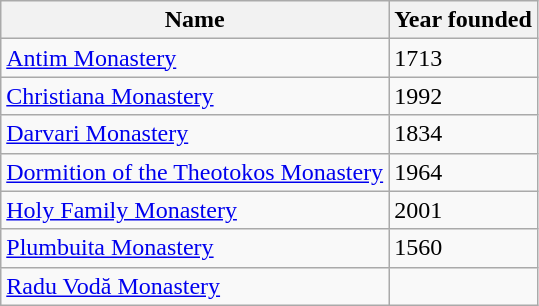<table class="wikitable sortable">
<tr>
<th>Name</th>
<th>Year founded</th>
</tr>
<tr>
<td><a href='#'>Antim Monastery</a></td>
<td>1713</td>
</tr>
<tr>
<td><a href='#'>Christiana Monastery</a></td>
<td>1992</td>
</tr>
<tr>
<td><a href='#'>Darvari Monastery</a></td>
<td>1834</td>
</tr>
<tr>
<td><a href='#'>Dormition of the Theotokos Monastery</a></td>
<td>1964</td>
</tr>
<tr>
<td><a href='#'>Holy Family Monastery</a></td>
<td>2001</td>
</tr>
<tr>
<td><a href='#'>Plumbuita Monastery</a></td>
<td>1560</td>
</tr>
<tr>
<td><a href='#'>Radu Vodă Monastery</a></td>
<td></td>
</tr>
</table>
